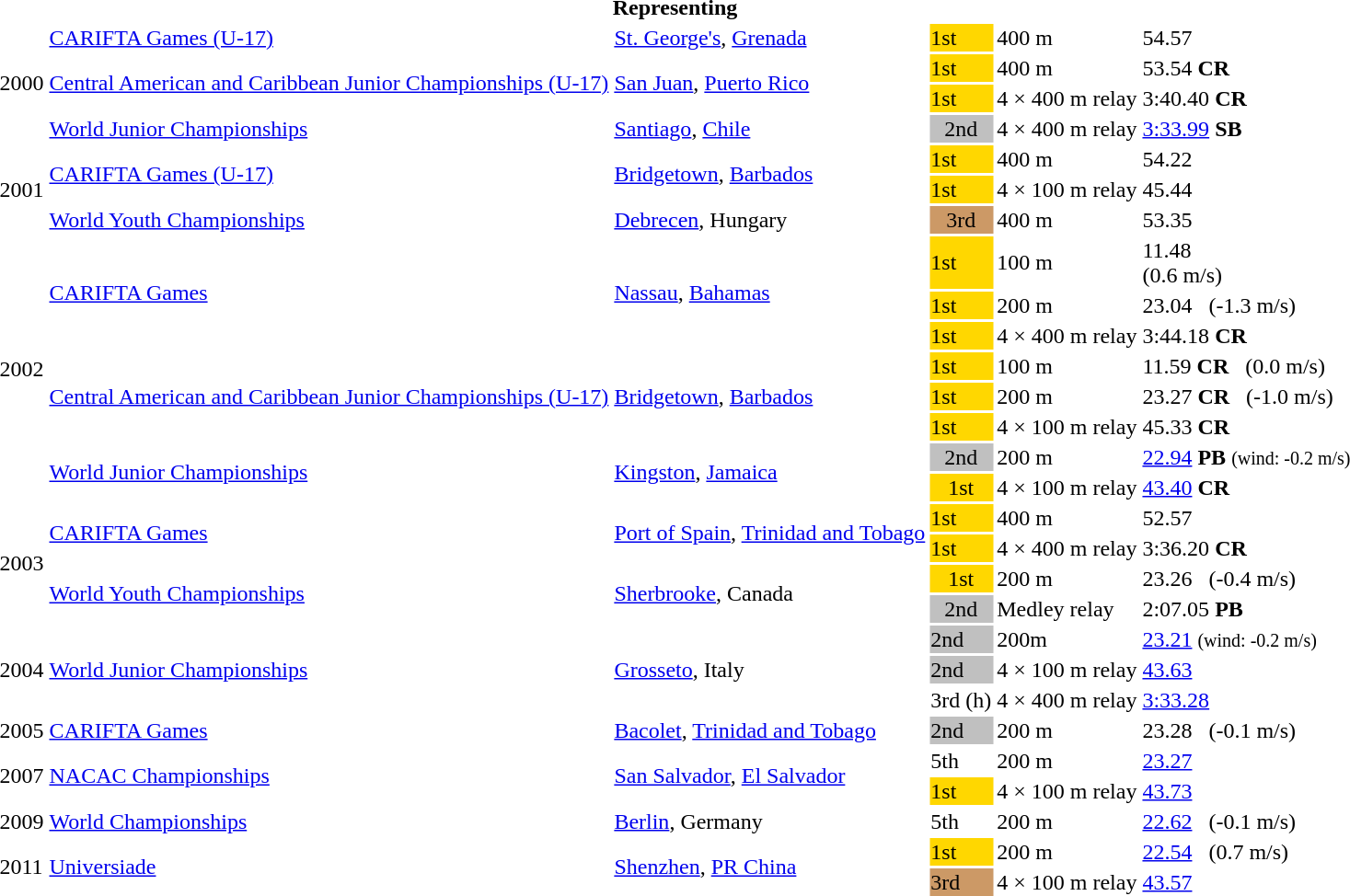<table>
<tr>
<th colspan="6">Representing </th>
</tr>
<tr>
<td rowspan = "4">2000</td>
<td><a href='#'>CARIFTA Games (U-17)</a></td>
<td><a href='#'>St. George's</a>, <a href='#'>Grenada</a></td>
<td bgcolor=gold>1st</td>
<td>400 m</td>
<td>54.57</td>
</tr>
<tr>
<td rowspan = "2"><a href='#'>Central American and Caribbean Junior Championships (U-17)</a></td>
<td rowspan = "2"><a href='#'>San Juan</a>, <a href='#'>Puerto Rico</a></td>
<td bgcolor=gold>1st</td>
<td>400 m</td>
<td>53.54 <strong>CR</strong></td>
</tr>
<tr>
<td bgcolor=gold>1st</td>
<td>4 × 400 m relay</td>
<td>3:40.40 <strong>CR</strong></td>
</tr>
<tr>
<td><a href='#'>World Junior Championships</a></td>
<td><a href='#'>Santiago</a>, <a href='#'>Chile</a></td>
<td bgcolor="silver" align="center">2nd</td>
<td>4 × 400 m relay</td>
<td><a href='#'>3:33.99</a> <strong>SB</strong></td>
</tr>
<tr>
<td rowspan = "3">2001</td>
<td rowspan = "2"><a href='#'>CARIFTA Games (U-17)</a></td>
<td rowspan = "2"><a href='#'>Bridgetown</a>, <a href='#'>Barbados</a></td>
<td bgcolor=gold>1st</td>
<td>400 m</td>
<td>54.22</td>
</tr>
<tr>
<td bgcolor=gold>1st</td>
<td>4 × 100 m relay</td>
<td>45.44</td>
</tr>
<tr>
<td><a href='#'>World Youth Championships</a></td>
<td><a href='#'>Debrecen</a>, Hungary</td>
<td bgcolor="cc9966" align="center">3rd</td>
<td>400 m</td>
<td>53.35</td>
</tr>
<tr>
<td rowspan = "8">2002</td>
<td rowspan = "3"><a href='#'>CARIFTA Games</a></td>
<td rowspan = "3"><a href='#'>Nassau</a>, <a href='#'>Bahamas</a></td>
<td bgcolor=gold>1st</td>
<td>100 m</td>
<td>11.48 <br> (0.6 m/s)</td>
</tr>
<tr>
<td bgcolor=gold>1st</td>
<td>200 m</td>
<td>23.04   (-1.3 m/s)</td>
</tr>
<tr>
<td bgcolor=gold>1st</td>
<td>4 × 400 m relay</td>
<td>3:44.18 <strong>CR</strong></td>
</tr>
<tr>
<td rowspan = "3"><a href='#'>Central American and Caribbean Junior Championships (U-17)</a></td>
<td rowspan = "3"><a href='#'>Bridgetown</a>, <a href='#'>Barbados</a></td>
<td bgcolor=gold>1st</td>
<td>100 m</td>
<td>11.59 <strong>CR</strong>   (0.0 m/s)</td>
</tr>
<tr>
<td bgcolor=gold>1st</td>
<td>200 m</td>
<td>23.27 <strong>CR</strong>   (-1.0 m/s)</td>
</tr>
<tr>
<td bgcolor=gold>1st</td>
<td>4 × 100 m relay</td>
<td>45.33 <strong>CR</strong></td>
</tr>
<tr>
<td rowspan = "2"><a href='#'>World Junior Championships</a></td>
<td rowspan = "2"><a href='#'>Kingston</a>, <a href='#'>Jamaica</a></td>
<td bgcolor="silver" align="center">2nd</td>
<td>200 m</td>
<td><a href='#'>22.94</a> <strong>PB</strong> <small>(wind: -0.2 m/s)</small></td>
</tr>
<tr>
<td bgcolor="gold" align="center">1st</td>
<td>4 × 100 m relay</td>
<td><a href='#'>43.40</a> <strong>CR</strong></td>
</tr>
<tr>
<td rowspan = "4">2003</td>
<td rowspan = "2"><a href='#'>CARIFTA Games</a></td>
<td rowspan = "2"><a href='#'>Port of Spain</a>, <a href='#'>Trinidad and Tobago</a></td>
<td bgcolor=gold>1st</td>
<td>400 m</td>
<td>52.57</td>
</tr>
<tr>
<td bgcolor=gold>1st</td>
<td>4 × 400 m relay</td>
<td>3:36.20 <strong>CR</strong></td>
</tr>
<tr>
<td rowspan = "2"><a href='#'>World Youth Championships</a></td>
<td rowspan = "2"><a href='#'>Sherbrooke</a>, Canada</td>
<td bgcolor="gold" align="center">1st</td>
<td>200 m</td>
<td>23.26   (-0.4 m/s)</td>
</tr>
<tr>
<td bgcolor="silver" align="center">2nd</td>
<td>Medley relay</td>
<td>2:07.05 <strong>PB</strong></td>
</tr>
<tr>
<td rowspan=3>2004</td>
<td rowspan=3><a href='#'>World Junior Championships</a></td>
<td rowspan=3><a href='#'>Grosseto</a>, Italy</td>
<td bgcolor=silver>2nd</td>
<td>200m</td>
<td><a href='#'>23.21</a> <small>(wind: -0.2 m/s)</small></td>
</tr>
<tr>
<td bgcolor=silver>2nd</td>
<td>4 × 100 m relay</td>
<td><a href='#'>43.63</a></td>
</tr>
<tr>
<td>3rd (h)</td>
<td>4 × 400 m relay</td>
<td><a href='#'>3:33.28</a></td>
</tr>
<tr>
<td>2005</td>
<td><a href='#'>CARIFTA Games</a></td>
<td><a href='#'>Bacolet</a>, <a href='#'>Trinidad and Tobago</a></td>
<td bgcolor=silver>2nd</td>
<td>200 m</td>
<td>23.28    (-0.1 m/s)</td>
</tr>
<tr>
<td rowspan=2>2007</td>
<td rowspan=2><a href='#'>NACAC Championships</a></td>
<td rowspan=2><a href='#'>San Salvador</a>, <a href='#'>El Salvador</a></td>
<td>5th</td>
<td>200 m</td>
<td><a href='#'>23.27</a></td>
</tr>
<tr>
<td bgcolor=gold>1st</td>
<td>4 × 100 m relay</td>
<td><a href='#'>43.73</a></td>
</tr>
<tr>
<td>2009</td>
<td><a href='#'>World Championships</a></td>
<td><a href='#'>Berlin</a>, Germany</td>
<td>5th</td>
<td>200 m</td>
<td><a href='#'>22.62</a>    (-0.1 m/s)</td>
</tr>
<tr>
<td rowspan = "2">2011</td>
<td rowspan = "2"><a href='#'>Universiade</a></td>
<td rowspan = "2"><a href='#'>Shenzhen</a>, <a href='#'>PR China</a></td>
<td bgcolor=gold>1st</td>
<td>200 m</td>
<td><a href='#'>22.54</a>    (0.7 m/s)</td>
</tr>
<tr>
<td bgcolor=cc9966>3rd</td>
<td>4 × 100 m relay</td>
<td><a href='#'>43.57</a></td>
</tr>
</table>
